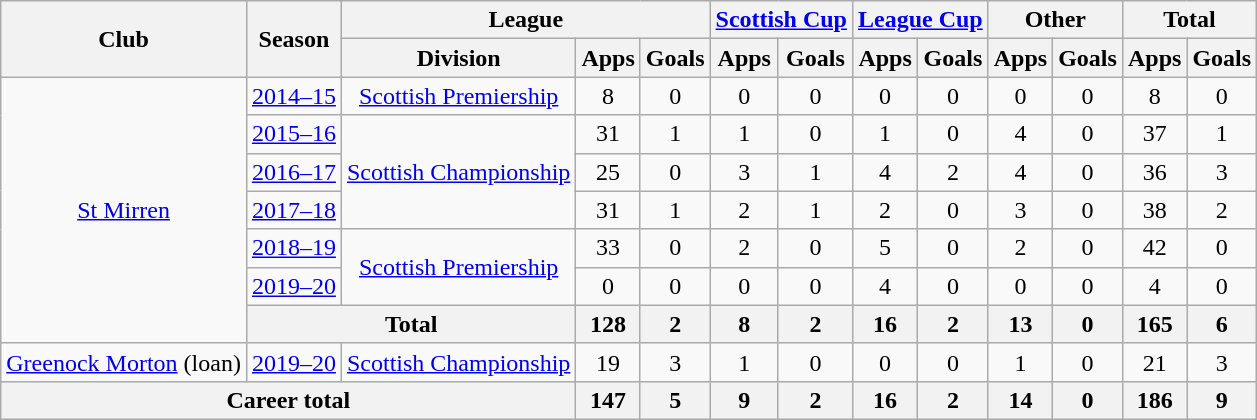<table class="wikitable" style="text-align: center">
<tr>
<th rowspan="2">Club</th>
<th rowspan="2">Season</th>
<th colspan="3">League</th>
<th colspan="2"><a href='#'>Scottish Cup</a></th>
<th colspan="2"><a href='#'>League Cup</a></th>
<th colspan="2">Other</th>
<th colspan="2">Total</th>
</tr>
<tr>
<th>Division</th>
<th>Apps</th>
<th>Goals</th>
<th>Apps</th>
<th>Goals</th>
<th>Apps</th>
<th>Goals</th>
<th>Apps</th>
<th>Goals</th>
<th>Apps</th>
<th>Goals</th>
</tr>
<tr>
<td rowspan="7"><a href='#'>St Mirren</a></td>
<td><a href='#'>2014–15</a></td>
<td><a href='#'>Scottish Premiership</a></td>
<td>8</td>
<td>0</td>
<td>0</td>
<td>0</td>
<td>0</td>
<td>0</td>
<td>0</td>
<td>0</td>
<td>8</td>
<td>0</td>
</tr>
<tr>
<td><a href='#'>2015–16</a></td>
<td rowspan="3"><a href='#'>Scottish Championship</a></td>
<td>31</td>
<td>1</td>
<td>1</td>
<td>0</td>
<td>1</td>
<td>0</td>
<td>4</td>
<td>0</td>
<td>37</td>
<td>1</td>
</tr>
<tr>
<td><a href='#'>2016–17</a></td>
<td>25</td>
<td>0</td>
<td>3</td>
<td>1</td>
<td>4</td>
<td>2</td>
<td>4</td>
<td>0</td>
<td>36</td>
<td>3</td>
</tr>
<tr>
<td><a href='#'>2017–18</a></td>
<td>31</td>
<td>1</td>
<td>2</td>
<td>1</td>
<td>2</td>
<td>0</td>
<td>3</td>
<td>0</td>
<td>38</td>
<td>2</td>
</tr>
<tr>
<td><a href='#'>2018–19</a></td>
<td rowspan="2"><a href='#'>Scottish Premiership</a></td>
<td>33</td>
<td>0</td>
<td>2</td>
<td>0</td>
<td>5</td>
<td>0</td>
<td>2</td>
<td>0</td>
<td>42</td>
<td>0</td>
</tr>
<tr>
<td><a href='#'>2019–20</a></td>
<td>0</td>
<td>0</td>
<td>0</td>
<td>0</td>
<td>4</td>
<td>0</td>
<td>0</td>
<td>0</td>
<td>4</td>
<td>0</td>
</tr>
<tr>
<th colspan=2>Total</th>
<th>128</th>
<th>2</th>
<th>8</th>
<th>2</th>
<th>16</th>
<th>2</th>
<th>13</th>
<th>0</th>
<th>165</th>
<th>6</th>
</tr>
<tr>
<td><a href='#'>Greenock Morton</a> (loan)</td>
<td><a href='#'>2019–20</a></td>
<td><a href='#'>Scottish Championship</a></td>
<td>19</td>
<td>3</td>
<td>1</td>
<td>0</td>
<td>0</td>
<td>0</td>
<td>1</td>
<td>0</td>
<td>21</td>
<td>3</td>
</tr>
<tr>
<th colspan="3">Career total</th>
<th>147</th>
<th>5</th>
<th>9</th>
<th>2</th>
<th>16</th>
<th>2</th>
<th>14</th>
<th>0</th>
<th>186</th>
<th>9</th>
</tr>
</table>
